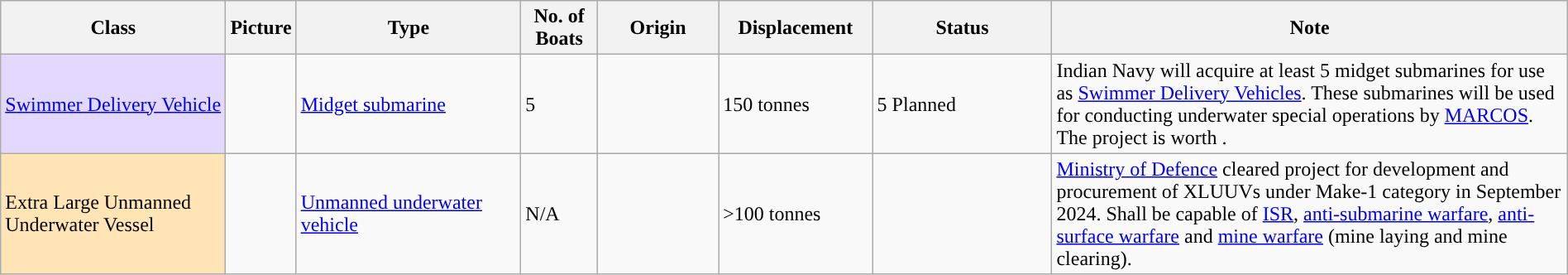<table class="wikitable" style="margin:auto; width:100%;">
<tr>
<th style="text-align:centre; width:15%;">Class</th>
<th style="text-align:centre; width:0%;">Picture</th>
<th style="text-align:centre; width:15%;">Type</th>
<th style="text-align:centre; width:5%;">No. of Boats</th>
<th style="text-align:centre; width:8%;">Origin</th>
<th style="text-align:centre; width:10%;">Displacement</th>
<th style="text-align:centre; width:12%;">Status</th>
<th style="text-align:centre; width:42%;">Note</th>
</tr>
<tr>
<td style="background: #e3d9ff"><a href='#'>Swimmer Delivery Vehicle</a></td>
<td></td>
<td><a href='#'>Midget submarine</a></td>
<td>5</td>
<td></td>
<td>150 tonnes</td>
<td>5 Planned</td>
<td>Indian Navy will acquire at least 5 midget submarines for use as <a href='#'>Swimmer Delivery Vehicles</a>. These submarines will be used for conducting underwater special operations by <a href='#'>MARCOS</a>. The project is worth .</td>
</tr>
<tr>
<td style="background: #FFE4B5">Extra Large Unmanned Underwater Vessel</td>
<td></td>
<td><a href='#'>Unmanned underwater vehicle</a></td>
<td>N/A</td>
<td></td>
<td>>100 tonnes</td>
<td></td>
<td><a href='#'>Ministry of Defence</a> cleared  project for development and procurement of XLUUVs under Make-1 category in September 2024. Shall be capable of <a href='#'>ISR</a>, <a href='#'>anti-submarine warfare</a>, <a href='#'>anti-surface warfare</a> and <a href='#'>mine warfare</a> (mine laying and mine clearing).</td>
</tr>
</table>
